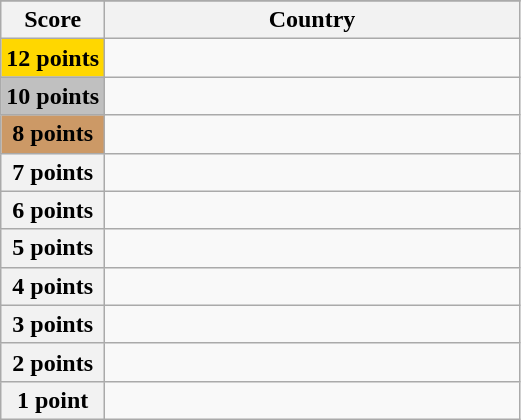<table class="wikitable">
<tr>
</tr>
<tr>
<th scope="col" width="20%">Score</th>
<th scope="col">Country</th>
</tr>
<tr>
<th scope="row" style="background:gold">12 points</th>
<td></td>
</tr>
<tr>
<th scope="row" style="background:silver">10 points</th>
<td></td>
</tr>
<tr>
<th scope="row" style="background:#CC9966">8 points</th>
<td></td>
</tr>
<tr>
<th scope="row">7 points</th>
<td></td>
</tr>
<tr>
<th scope="row">6 points</th>
<td></td>
</tr>
<tr>
<th scope="row">5 points</th>
<td></td>
</tr>
<tr>
<th scope="row">4 points</th>
<td></td>
</tr>
<tr>
<th scope="row">3 points</th>
<td></td>
</tr>
<tr>
<th scope="row">2 points</th>
<td></td>
</tr>
<tr>
<th scope="row">1 point</th>
<td></td>
</tr>
</table>
